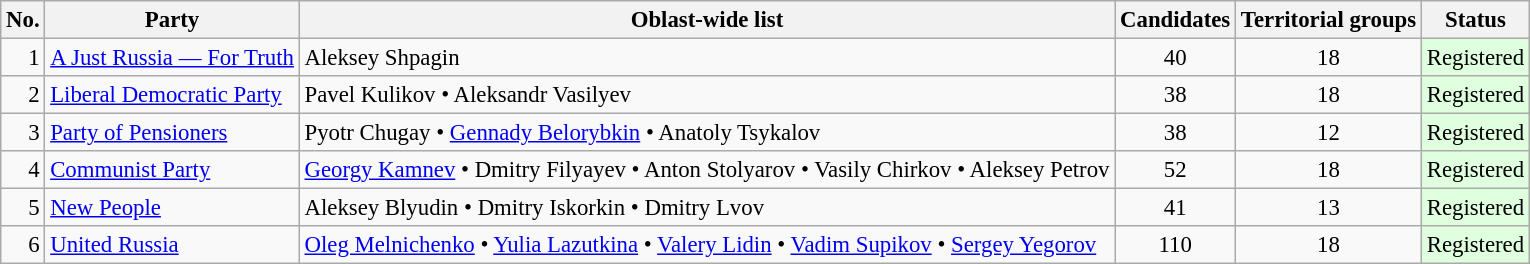<table class="wikitable sortable" style="background: #f9f9f9; text-align:right; font-size: 95%">
<tr>
<th align=center>No.</th>
<th align=center>Party</th>
<th align=center>Oblast-wide list</th>
<th align=center>Candidates</th>
<th align=center>Territorial groups</th>
<th align=center>Status</th>
</tr>
<tr>
<td>1</td>
<td align=left><a href='#'>A Just Russia — For Truth</a></td>
<td align=left>Aleksey Shpagin</td>
<td align=center>40</td>
<td align=center>18</td>
<td align=center bgcolor="#DFFFDF">Registered</td>
</tr>
<tr>
<td>2</td>
<td align=left><a href='#'>Liberal Democratic Party</a></td>
<td align=left>Pavel Kulikov • Aleksandr Vasilyev</td>
<td align=center>38</td>
<td align=center>18</td>
<td align=center bgcolor="#DFFFDF">Registered</td>
</tr>
<tr>
<td>3</td>
<td align=left><a href='#'>Party of Pensioners</a></td>
<td align=left>Pyotr Chugay • <a href='#'>Gennady Belorybkin</a> • Anatoly Tsykalov</td>
<td align=center>38</td>
<td align=center>12</td>
<td align=center bgcolor="#DFFFDF">Registered</td>
</tr>
<tr>
<td>4</td>
<td align=left><a href='#'>Communist Party</a></td>
<td align=left><a href='#'>Georgy Kamnev</a> • Dmitry Filyayev • Anton Stolyarov • Vasily Chirkov • Aleksey Petrov</td>
<td align=center>52</td>
<td align=center>18</td>
<td align=center bgcolor="#DFFFDF">Registered</td>
</tr>
<tr>
<td>5</td>
<td align=left><a href='#'>New People</a></td>
<td align=left>Aleksey Blyudin • Dmitry Iskorkin • Dmitry Lvov</td>
<td align=center>41</td>
<td align=center>13</td>
<td align=center bgcolor="#DFFFDF">Registered</td>
</tr>
<tr>
<td>6</td>
<td align=left><a href='#'>United Russia</a></td>
<td align=left><a href='#'>Oleg Melnichenko</a> • <a href='#'>Yulia Lazutkina</a> • <a href='#'>Valery Lidin</a> • <a href='#'>Vadim Supikov</a> • <a href='#'>Sergey Yegorov</a></td>
<td align=center>110</td>
<td align=center>18</td>
<td align=center bgcolor="#DFFFDF">Registered</td>
</tr>
</table>
